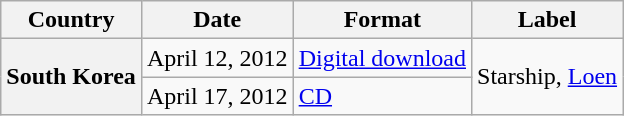<table class="wikitable plainrowheaders">
<tr>
<th scope="col">Country</th>
<th>Date</th>
<th>Format</th>
<th>Label</th>
</tr>
<tr>
<th scope="row" rowspan="2">South Korea</th>
<td rowspan="1">April 12, 2012</td>
<td><a href='#'>Digital download</a></td>
<td rowspan="2">Starship, <a href='#'>Loen</a></td>
</tr>
<tr>
<td rowspan="1">April 17, 2012</td>
<td><a href='#'>CD</a></td>
</tr>
</table>
